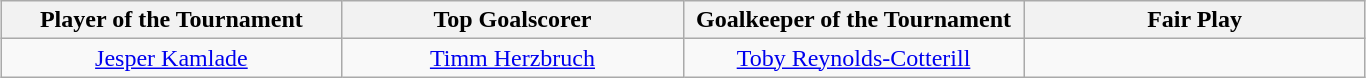<table class=wikitable style="text-align:center; margin:auto">
<tr>
<th style="width: 220px;">Player of the Tournament</th>
<th style="width: 220px;">Top Goalscorer</th>
<th style="width: 220px;">Goalkeeper of the Tournament</th>
<th style="width: 220px;">Fair Play</th>
</tr>
<tr>
<td> <a href='#'>Jesper Kamlade</a></td>
<td> <a href='#'>Timm Herzbruch</a></td>
<td> <a href='#'>Toby Reynolds-Cotterill</a></td>
<td></td>
</tr>
</table>
